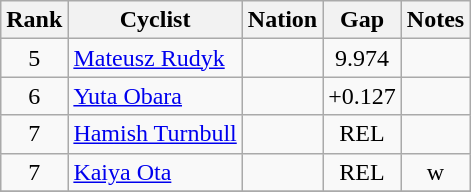<table class="wikitable sortable" style="text-align:center">
<tr>
<th>Rank</th>
<th>Cyclist</th>
<th>Nation</th>
<th>Gap</th>
<th>Notes</th>
</tr>
<tr>
<td>5</td>
<td align=left><a href='#'>Mateusz Rudyk</a></td>
<td align=left></td>
<td>9.974</td>
<td></td>
</tr>
<tr>
<td>6</td>
<td align=left><a href='#'>Yuta Obara</a></td>
<td align=left></td>
<td>+0.127</td>
<td></td>
</tr>
<tr>
<td>7</td>
<td align=left><a href='#'>Hamish Turnbull</a></td>
<td align=left></td>
<td>REL</td>
<td></td>
</tr>
<tr>
<td>7</td>
<td align=left><a href='#'>Kaiya Ota</a></td>
<td align=left></td>
<td>REL</td>
<td>w</td>
</tr>
<tr>
</tr>
</table>
